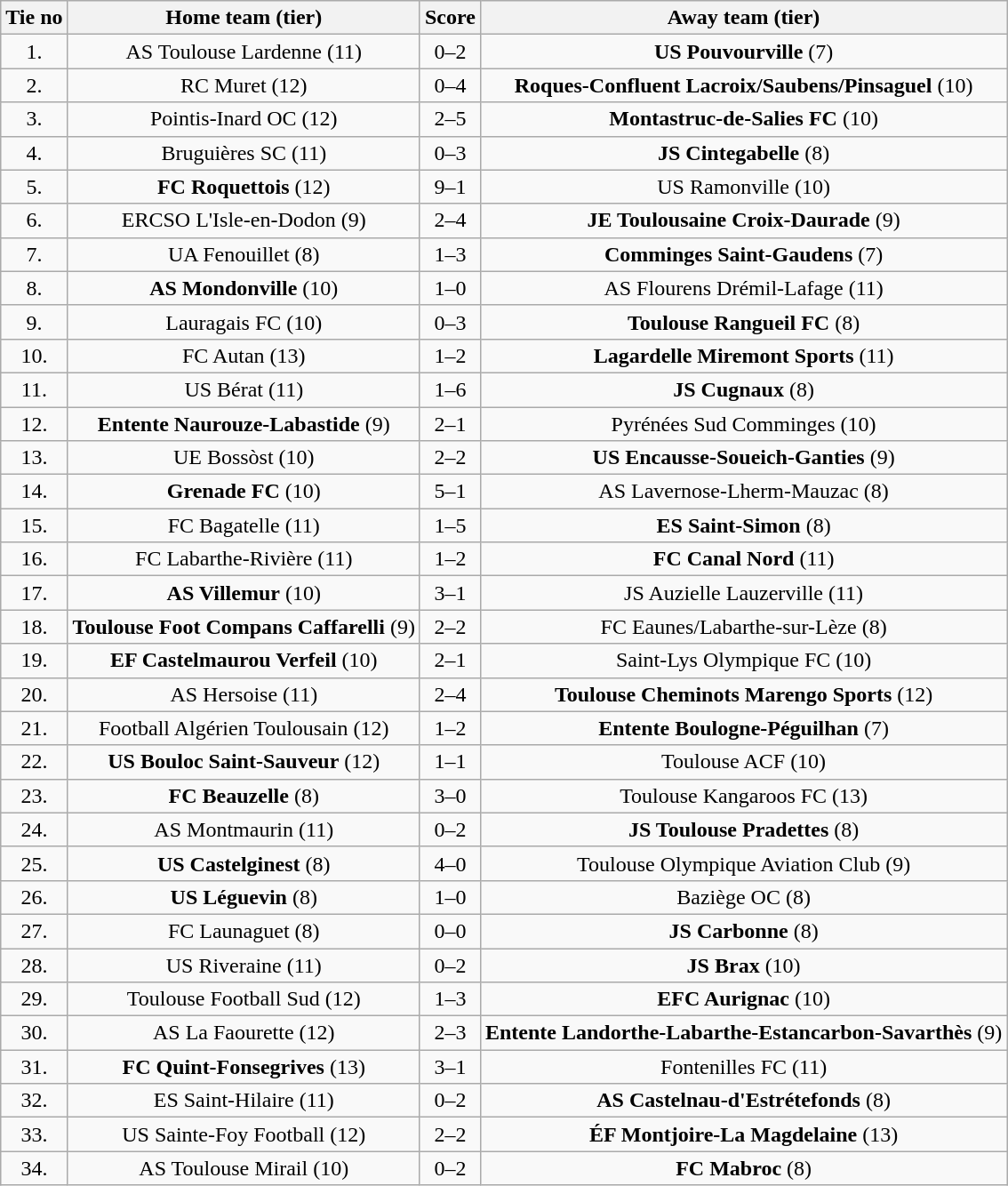<table class="wikitable" style="text-align: center">
<tr>
<th>Tie no</th>
<th>Home team (tier)</th>
<th>Score</th>
<th>Away team (tier)</th>
</tr>
<tr>
<td>1.</td>
<td>AS Toulouse Lardenne (11)</td>
<td>0–2</td>
<td><strong>US Pouvourville</strong> (7)</td>
</tr>
<tr>
<td>2.</td>
<td>RC Muret (12)</td>
<td>0–4</td>
<td><strong>Roques-Confluent Lacroix/Saubens/Pinsaguel</strong> (10)</td>
</tr>
<tr>
<td>3.</td>
<td>Pointis-Inard OC (12)</td>
<td>2–5</td>
<td><strong>Montastruc-de-Salies FC</strong> (10)</td>
</tr>
<tr>
<td>4.</td>
<td>Bruguières SC (11)</td>
<td>0–3</td>
<td><strong>JS Cintegabelle</strong> (8)</td>
</tr>
<tr>
<td>5.</td>
<td><strong>FC Roquettois</strong> (12)</td>
<td>9–1</td>
<td>US Ramonville (10)</td>
</tr>
<tr>
<td>6.</td>
<td>ERCSO L'Isle-en-Dodon (9)</td>
<td>2–4</td>
<td><strong>JE Toulousaine Croix-Daurade</strong> (9)</td>
</tr>
<tr>
<td>7.</td>
<td>UA Fenouillet (8)</td>
<td>1–3</td>
<td><strong>Comminges Saint-Gaudens</strong> (7)</td>
</tr>
<tr>
<td>8.</td>
<td><strong>AS Mondonville</strong> (10)</td>
<td>1–0</td>
<td>AS Flourens Drémil-Lafage (11)</td>
</tr>
<tr>
<td>9.</td>
<td>Lauragais FC (10)</td>
<td>0–3</td>
<td><strong>Toulouse Rangueil FC</strong> (8)</td>
</tr>
<tr>
<td>10.</td>
<td>FC Autan (13)</td>
<td>1–2</td>
<td><strong>Lagardelle Miremont Sports</strong> (11)</td>
</tr>
<tr>
<td>11.</td>
<td>US Bérat (11)</td>
<td>1–6</td>
<td><strong>JS Cugnaux</strong> (8)</td>
</tr>
<tr>
<td>12.</td>
<td><strong>Entente Naurouze-Labastide</strong> (9)</td>
<td>2–1</td>
<td>Pyrénées Sud Comminges (10)</td>
</tr>
<tr>
<td>13.</td>
<td> UE Bossòst (10)</td>
<td>2–2 </td>
<td><strong>US Encausse-Soueich-Ganties</strong> (9)</td>
</tr>
<tr>
<td>14.</td>
<td><strong>Grenade FC</strong> (10)</td>
<td>5–1</td>
<td>AS Lavernose-Lherm-Mauzac (8)</td>
</tr>
<tr>
<td>15.</td>
<td>FC Bagatelle (11)</td>
<td>1–5</td>
<td><strong>ES Saint-Simon</strong> (8)</td>
</tr>
<tr>
<td>16.</td>
<td>FC Labarthe-Rivière (11)</td>
<td>1–2</td>
<td><strong>FC Canal Nord</strong> (11)</td>
</tr>
<tr>
<td>17.</td>
<td><strong>AS Villemur</strong> (10)</td>
<td>3–1</td>
<td>JS Auzielle Lauzerville (11)</td>
</tr>
<tr>
<td>18.</td>
<td><strong>Toulouse Foot Compans Caffarelli</strong> (9)</td>
<td>2–2 </td>
<td>FC Eaunes/Labarthe-sur-Lèze (8)</td>
</tr>
<tr>
<td>19.</td>
<td><strong>EF Castelmaurou Verfeil</strong> (10)</td>
<td>2–1</td>
<td>Saint-Lys Olympique FC (10)</td>
</tr>
<tr>
<td>20.</td>
<td>AS Hersoise (11)</td>
<td>2–4</td>
<td><strong>Toulouse Cheminots Marengo Sports</strong> (12)</td>
</tr>
<tr>
<td>21.</td>
<td>Football Algérien Toulousain (12)</td>
<td>1–2</td>
<td><strong>Entente Boulogne-Péguilhan</strong> (7)</td>
</tr>
<tr>
<td>22.</td>
<td><strong>US Bouloc Saint-Sauveur</strong> (12)</td>
<td>1–1 </td>
<td>Toulouse ACF (10)</td>
</tr>
<tr>
<td>23.</td>
<td><strong>FC Beauzelle</strong> (8)</td>
<td>3–0</td>
<td>Toulouse Kangaroos FC (13)</td>
</tr>
<tr>
<td>24.</td>
<td>AS Montmaurin (11)</td>
<td>0–2</td>
<td><strong>JS Toulouse Pradettes</strong> (8)</td>
</tr>
<tr>
<td>25.</td>
<td><strong>US Castelginest</strong> (8)</td>
<td>4–0</td>
<td>Toulouse Olympique Aviation Club (9)</td>
</tr>
<tr>
<td>26.</td>
<td><strong>US Léguevin</strong> (8)</td>
<td>1–0</td>
<td>Baziège OC (8)</td>
</tr>
<tr>
<td>27.</td>
<td>FC Launaguet (8)</td>
<td>0–0 </td>
<td><strong>JS Carbonne</strong> (8)</td>
</tr>
<tr>
<td>28.</td>
<td>US Riveraine (11)</td>
<td>0–2</td>
<td><strong>JS Brax</strong> (10)</td>
</tr>
<tr>
<td>29.</td>
<td>Toulouse Football Sud (12)</td>
<td>1–3</td>
<td><strong>EFC Aurignac</strong> (10)</td>
</tr>
<tr>
<td>30.</td>
<td>AS La Faourette (12)</td>
<td>2–3</td>
<td><strong>Entente Landorthe-Labarthe-Estancarbon-Savarthès</strong> (9)</td>
</tr>
<tr>
<td>31.</td>
<td><strong>FC Quint-Fonsegrives</strong> (13)</td>
<td>3–1</td>
<td>Fontenilles FC (11)</td>
</tr>
<tr>
<td>32.</td>
<td>ES Saint-Hilaire (11)</td>
<td>0–2</td>
<td><strong>AS Castelnau-d'Estrétefonds</strong> (8)</td>
</tr>
<tr>
<td>33.</td>
<td>US Sainte-Foy Football (12)</td>
<td>2–2 </td>
<td><strong>ÉF Montjoire-La Magdelaine</strong> (13)</td>
</tr>
<tr>
<td>34.</td>
<td>AS Toulouse Mirail (10)</td>
<td>0–2</td>
<td><strong>FC Mabroc</strong> (8)</td>
</tr>
</table>
